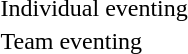<table>
<tr>
<td>Individual eventing</td>
<td></td>
<td></td>
<td></td>
</tr>
<tr>
<td>Team eventing</td>
<td></td>
<td></td>
<td></td>
</tr>
</table>
